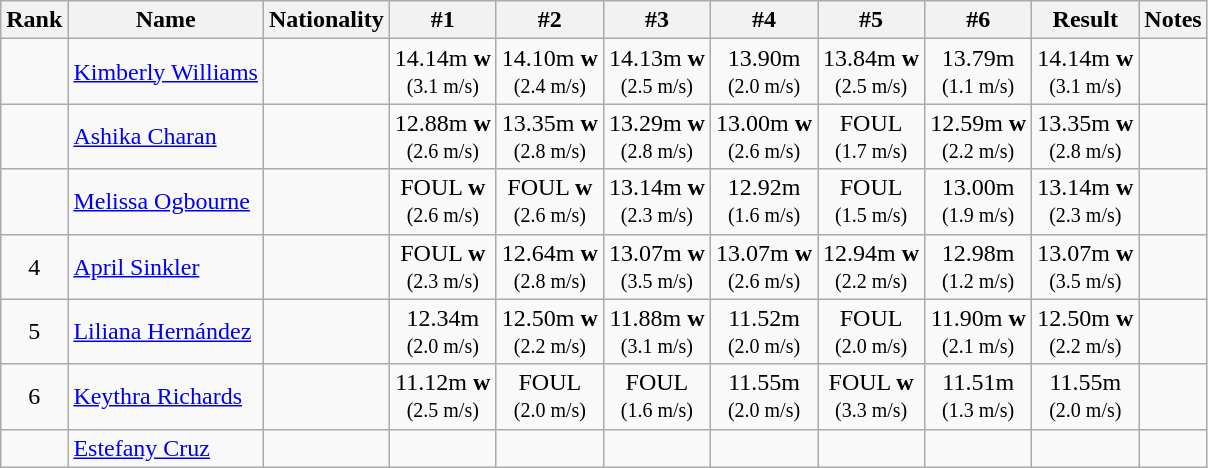<table class="wikitable sortable" style="text-align:center">
<tr>
<th>Rank</th>
<th>Name</th>
<th>Nationality</th>
<th>#1</th>
<th>#2</th>
<th>#3</th>
<th>#4</th>
<th>#5</th>
<th>#6</th>
<th>Result</th>
<th>Notes</th>
</tr>
<tr>
<td></td>
<td align=left><a href='#'>Kimberly Williams</a></td>
<td align=left></td>
<td>14.14m <strong>w</strong><br> <small>(3.1 m/s)</small></td>
<td>14.10m <strong>w</strong><br> <small>(2.4 m/s)</small></td>
<td>14.13m <strong>w</strong><br> <small>(2.5 m/s)</small></td>
<td>13.90m<br> <small>(2.0 m/s)</small></td>
<td>13.84m <strong>w</strong><br> <small>(2.5 m/s)</small></td>
<td>13.79m<br> <small>(1.1 m/s)</small></td>
<td>14.14m <strong>w</strong><br><small>(3.1 m/s)</small></td>
<td></td>
</tr>
<tr>
<td></td>
<td align=left><a href='#'>Ashika Charan</a></td>
<td align=left></td>
<td>12.88m <strong>w</strong><br> <small>(2.6 m/s)</small></td>
<td>13.35m <strong>w</strong><br> <small>(2.8 m/s)</small></td>
<td>13.29m <strong>w</strong><br> <small>(2.8 m/s)</small></td>
<td>13.00m <strong>w</strong><br> <small>(2.6 m/s)</small></td>
<td>FOUL<br> <small>(1.7 m/s)</small></td>
<td>12.59m <strong>w</strong><br> <small>(2.2 m/s)</small></td>
<td>13.35m <strong>w</strong><br><small>(2.8 m/s)</small></td>
<td></td>
</tr>
<tr>
<td></td>
<td align=left><a href='#'>Melissa Ogbourne</a></td>
<td align=left></td>
<td>FOUL <strong>w</strong><br> <small>(2.6 m/s)</small></td>
<td>FOUL <strong>w</strong><br> <small>(2.6 m/s)</small></td>
<td>13.14m <strong>w</strong><br> <small>(2.3 m/s)</small></td>
<td>12.92m<br> <small>(1.6 m/s)</small></td>
<td>FOUL<br> <small>(1.5 m/s)</small></td>
<td>13.00m<br> <small>(1.9 m/s)</small></td>
<td>13.14m <strong>w</strong><br><small>(2.3 m/s)</small></td>
<td></td>
</tr>
<tr>
<td>4</td>
<td align=left><a href='#'>April Sinkler</a></td>
<td align=left></td>
<td>FOUL <strong>w</strong><br> <small>(2.3 m/s)</small></td>
<td>12.64m <strong>w</strong><br> <small>(2.8 m/s)</small></td>
<td>13.07m <strong>w</strong><br> <small>(3.5 m/s)</small></td>
<td>13.07m <strong>w</strong><br> <small>(2.6 m/s)</small></td>
<td>12.94m <strong>w</strong><br> <small>(2.2 m/s)</small></td>
<td>12.98m<br> <small>(1.2 m/s)</small></td>
<td>13.07m <strong>w</strong><br><small>(3.5 m/s)</small></td>
<td></td>
</tr>
<tr>
<td>5</td>
<td align=left><a href='#'>Liliana Hernández</a></td>
<td align=left></td>
<td>12.34m<br> <small>(2.0 m/s)</small></td>
<td>12.50m <strong>w</strong><br> <small>(2.2 m/s)</small></td>
<td>11.88m <strong>w</strong><br> <small>(3.1 m/s)</small></td>
<td>11.52m<br> <small>(2.0 m/s)</small></td>
<td>FOUL<br> <small>(2.0 m/s)</small></td>
<td>11.90m <strong>w</strong><br> <small>(2.1 m/s)</small></td>
<td>12.50m <strong>w</strong><br><small>(2.2 m/s)</small></td>
<td></td>
</tr>
<tr>
<td>6</td>
<td align=left><a href='#'>Keythra Richards</a></td>
<td align=left></td>
<td>11.12m <strong>w</strong><br> <small>(2.5 m/s)</small></td>
<td>FOUL<br> <small>(2.0 m/s)</small></td>
<td>FOUL<br> <small>(1.6 m/s)</small></td>
<td>11.55m<br> <small>(2.0 m/s)</small></td>
<td>FOUL <strong>w</strong><br> <small>(3.3 m/s)</small></td>
<td>11.51m<br> <small>(1.3 m/s)</small></td>
<td>11.55m<br><small>(2.0 m/s)</small></td>
<td></td>
</tr>
<tr>
<td></td>
<td align=left><a href='#'>Estefany Cruz</a></td>
<td align=left></td>
<td></td>
<td></td>
<td></td>
<td></td>
<td></td>
<td></td>
<td></td>
<td></td>
</tr>
</table>
